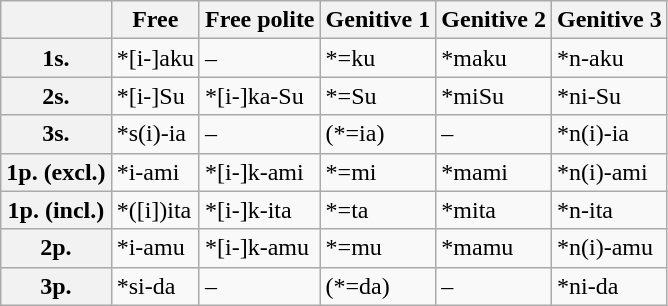<table class="wikitable" style="margin:auto:" align="center">
<tr>
<th></th>
<th c=01>Free</th>
<th c=02>Free polite</th>
<th c=03>Genitive 1</th>
<th c=04>Genitive 2</th>
<th c=05>Genitive 3</th>
</tr>
<tr>
<th>1s.</th>
<td c=01>*[i-]aku</td>
<td c=02>–</td>
<td c=03>*=ku</td>
<td c=04>*maku</td>
<td c=05>*n-aku</td>
</tr>
<tr>
<th>2s.</th>
<td c=01>*[i-]Su</td>
<td c=02>*[i-]ka-Su</td>
<td c=03>*=Su</td>
<td c=04>*miSu</td>
<td c=05>*ni-Su</td>
</tr>
<tr>
<th>3s.</th>
<td c=01>*s(i)-ia</td>
<td c=02>–</td>
<td c=03>(*=ia)</td>
<td c=04>–</td>
<td c=05>*n(i)-ia</td>
</tr>
<tr>
<th>1p. (excl.)</th>
<td c=01>*i-ami</td>
<td c=02>*[i-]k-ami</td>
<td c=03>*=mi</td>
<td c=04>*mami</td>
<td c=05>*n(i)-ami</td>
</tr>
<tr>
<th>1p. (incl.)</th>
<td c=01>*([i])ita</td>
<td c=02>*[i-]k-ita</td>
<td c=03>*=ta</td>
<td c=04>*mita</td>
<td c=05>*n-ita</td>
</tr>
<tr>
<th>2p.</th>
<td c=01>*i-amu</td>
<td c=02>*[i-]k-amu</td>
<td c=03>*=mu</td>
<td c=04>*mamu</td>
<td c=05>*n(i)-amu</td>
</tr>
<tr>
<th>3p.</th>
<td c=01>*si-da</td>
<td c=02>–</td>
<td c=03>(*=da)</td>
<td c=04>–</td>
<td c=05>*ni-da</td>
</tr>
</table>
